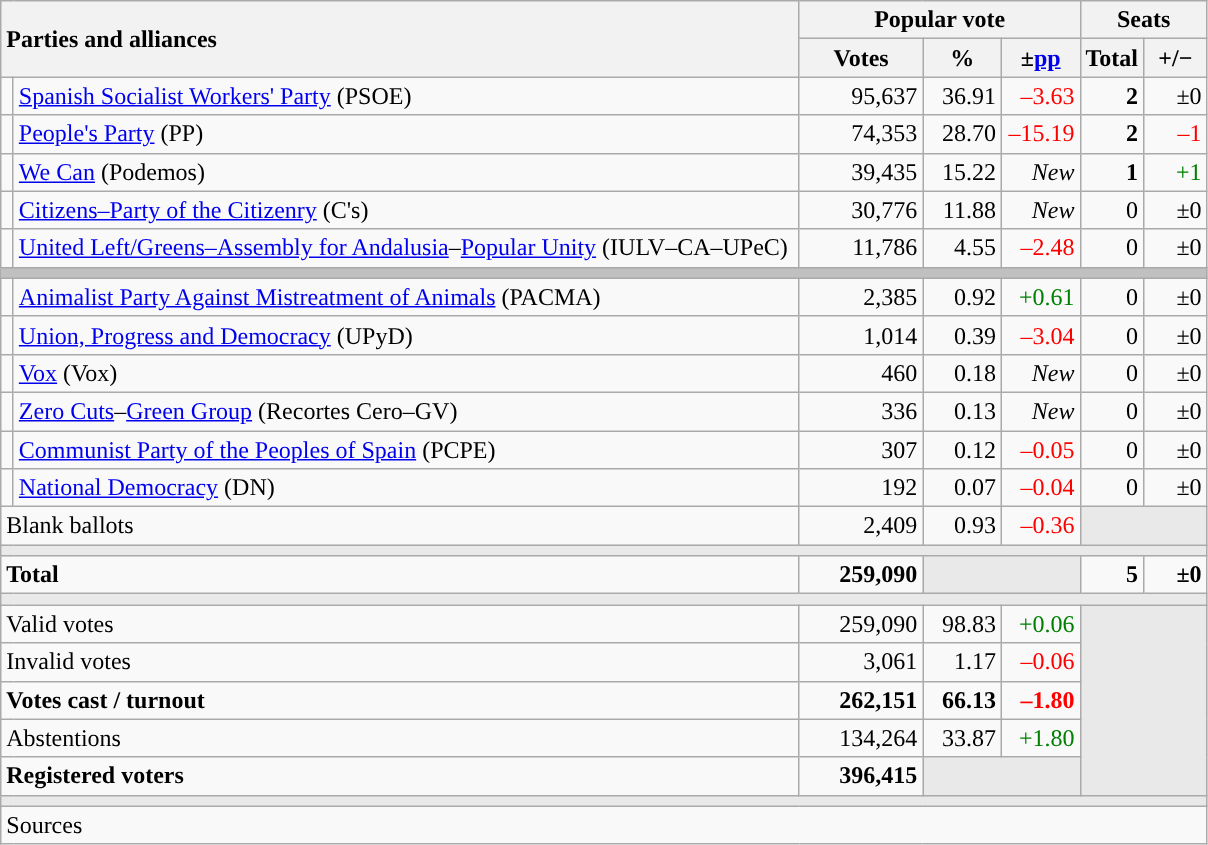<table class="wikitable" style="text-align:right;">
<tr>
<th style="text-align:left;" rowspan="2" colspan="2" width="525">Parties and alliances</th>
<th colspan="3">Popular vote</th>
<th colspan="2">Seats</th>
</tr>
<tr>
<th width="75">Votes</th>
<th width="45">%</th>
<th width="45">±<a href='#'>pp</a></th>
<th width="35">Total</th>
<th width="35">+/−</th>
</tr>
<tr>
<td width="1" style="color:inherit;background:"></td>
<td align="left"><a href='#'>Spanish Socialist Workers' Party</a> (PSOE)</td>
<td>95,637</td>
<td>36.91</td>
<td style="color:red;">–3.63</td>
<td><strong>2</strong></td>
<td>±0</td>
</tr>
<tr>
<td style="color:inherit;background:"></td>
<td align="left"><a href='#'>People's Party</a> (PP)</td>
<td>74,353</td>
<td>28.70</td>
<td style="color:red;">–15.19</td>
<td><strong>2</strong></td>
<td style="color:red;">–1</td>
</tr>
<tr>
<td style="color:inherit;background:"></td>
<td align="left"><a href='#'>We Can</a> (Podemos)</td>
<td>39,435</td>
<td>15.22</td>
<td><em>New</em></td>
<td><strong>1</strong></td>
<td style="color:green;">+1</td>
</tr>
<tr>
<td style="color:inherit;background:"></td>
<td align="left"><a href='#'>Citizens–Party of the Citizenry</a> (C's)</td>
<td>30,776</td>
<td>11.88</td>
<td><em>New</em></td>
<td>0</td>
<td>±0</td>
</tr>
<tr>
<td style="color:inherit;background:"></td>
<td align="left"><a href='#'>United Left/Greens–Assembly for Andalusia</a>–<a href='#'>Popular Unity</a> (IULV–CA–UPeC)</td>
<td>11,786</td>
<td>4.55</td>
<td style="color:red;">–2.48</td>
<td>0</td>
<td>±0</td>
</tr>
<tr>
<td colspan="7" bgcolor="#C0C0C0"></td>
</tr>
<tr>
<td style="color:inherit;background:"></td>
<td align="left"><a href='#'>Animalist Party Against Mistreatment of Animals</a> (PACMA)</td>
<td>2,385</td>
<td>0.92</td>
<td style="color:green;">+0.61</td>
<td>0</td>
<td>±0</td>
</tr>
<tr>
<td style="color:inherit;background:"></td>
<td align="left"><a href='#'>Union, Progress and Democracy</a> (UPyD)</td>
<td>1,014</td>
<td>0.39</td>
<td style="color:red;">–3.04</td>
<td>0</td>
<td>±0</td>
</tr>
<tr>
<td style="color:inherit;background:"></td>
<td align="left"><a href='#'>Vox</a> (Vox)</td>
<td>460</td>
<td>0.18</td>
<td><em>New</em></td>
<td>0</td>
<td>±0</td>
</tr>
<tr>
<td style="color:inherit;background:"></td>
<td align="left"><a href='#'>Zero Cuts</a>–<a href='#'>Green Group</a> (Recortes Cero–GV)</td>
<td>336</td>
<td>0.13</td>
<td><em>New</em></td>
<td>0</td>
<td>±0</td>
</tr>
<tr>
<td style="color:inherit;background:"></td>
<td align="left"><a href='#'>Communist Party of the Peoples of Spain</a> (PCPE)</td>
<td>307</td>
<td>0.12</td>
<td style="color:red;">–0.05</td>
<td>0</td>
<td>±0</td>
</tr>
<tr>
<td style="color:inherit;background:"></td>
<td align="left"><a href='#'>National Democracy</a> (DN)</td>
<td>192</td>
<td>0.07</td>
<td style="color:red;">–0.04</td>
<td>0</td>
<td>±0</td>
</tr>
<tr>
<td align="left" colspan="2">Blank ballots</td>
<td>2,409</td>
<td>0.93</td>
<td style="color:red;">–0.36</td>
<td bgcolor="#E9E9E9" colspan="2"></td>
</tr>
<tr>
<td colspan="7" bgcolor="#E9E9E9"></td>
</tr>
<tr style="font-weight:bold;">
<td align="left" colspan="2">Total</td>
<td>259,090</td>
<td bgcolor="#E9E9E9" colspan="2"></td>
<td>5</td>
<td>±0</td>
</tr>
<tr>
<td colspan="7" bgcolor="#E9E9E9"></td>
</tr>
<tr>
<td align="left" colspan="2">Valid votes</td>
<td>259,090</td>
<td>98.83</td>
<td style="color:green;">+0.06</td>
<td bgcolor="#E9E9E9" colspan="2" rowspan="5"></td>
</tr>
<tr>
<td align="left" colspan="2">Invalid votes</td>
<td>3,061</td>
<td>1.17</td>
<td style="color:red;">–0.06</td>
</tr>
<tr style="font-weight:bold;">
<td align="left" colspan="2">Votes cast / turnout</td>
<td>262,151</td>
<td>66.13</td>
<td style="color:red;">–1.80</td>
</tr>
<tr>
<td align="left" colspan="2">Abstentions</td>
<td>134,264</td>
<td>33.87</td>
<td style="color:green;">+1.80</td>
</tr>
<tr style="font-weight:bold;">
<td align="left" colspan="2">Registered voters</td>
<td>396,415</td>
<td bgcolor="#E9E9E9" colspan="2"></td>
</tr>
<tr>
<td colspan="7" bgcolor="#E9E9E9"></td>
</tr>
<tr>
<td align="left" colspan="7">Sources</td>
</tr>
</table>
